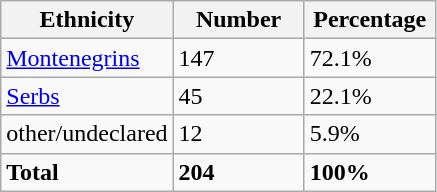<table class="wikitable">
<tr>
<th width="100px">Ethnicity</th>
<th width="80px">Number</th>
<th width="80px">Percentage</th>
</tr>
<tr>
<td><a href='#'>Montenegrins</a></td>
<td>147</td>
<td>72.1%</td>
</tr>
<tr>
<td><a href='#'>Serbs</a></td>
<td>45</td>
<td>22.1%</td>
</tr>
<tr>
<td>other/undeclared</td>
<td>12</td>
<td>5.9%</td>
</tr>
<tr>
<td><strong>Total</strong></td>
<td><strong>204</strong></td>
<td><strong>100%</strong></td>
</tr>
</table>
